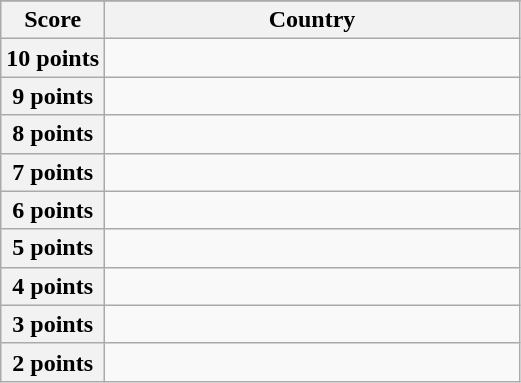<table class="wikitable">
<tr>
</tr>
<tr>
<th scope="col" width="20%">Score</th>
<th scope="col">Country</th>
</tr>
<tr>
<th scope="row">10 points</th>
<td></td>
</tr>
<tr>
<th scope="row">9 points</th>
<td></td>
</tr>
<tr>
<th scope="row">8 points</th>
<td></td>
</tr>
<tr>
<th scope="row">7 points</th>
<td></td>
</tr>
<tr>
<th scope="row">6 points</th>
<td></td>
</tr>
<tr>
<th scope="row">5 points</th>
<td></td>
</tr>
<tr>
<th scope="row">4 points</th>
<td></td>
</tr>
<tr>
<th scope="row">3 points</th>
<td></td>
</tr>
<tr>
<th scope="row">2 points</th>
<td></td>
</tr>
</table>
